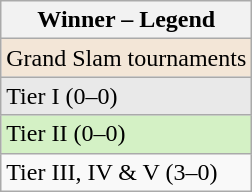<table class="wikitable sortable">
<tr>
<th>Winner – Legend</th>
</tr>
<tr>
<td bgcolor=f3e6d7>Grand Slam tournaments</td>
</tr>
<tr>
<td bgcolor=e9e9e9>Tier I (0–0)</td>
</tr>
<tr>
<td bgcolor=d4f1c5>Tier II (0–0)</td>
</tr>
<tr>
<td>Tier III, IV & V (3–0)</td>
</tr>
</table>
